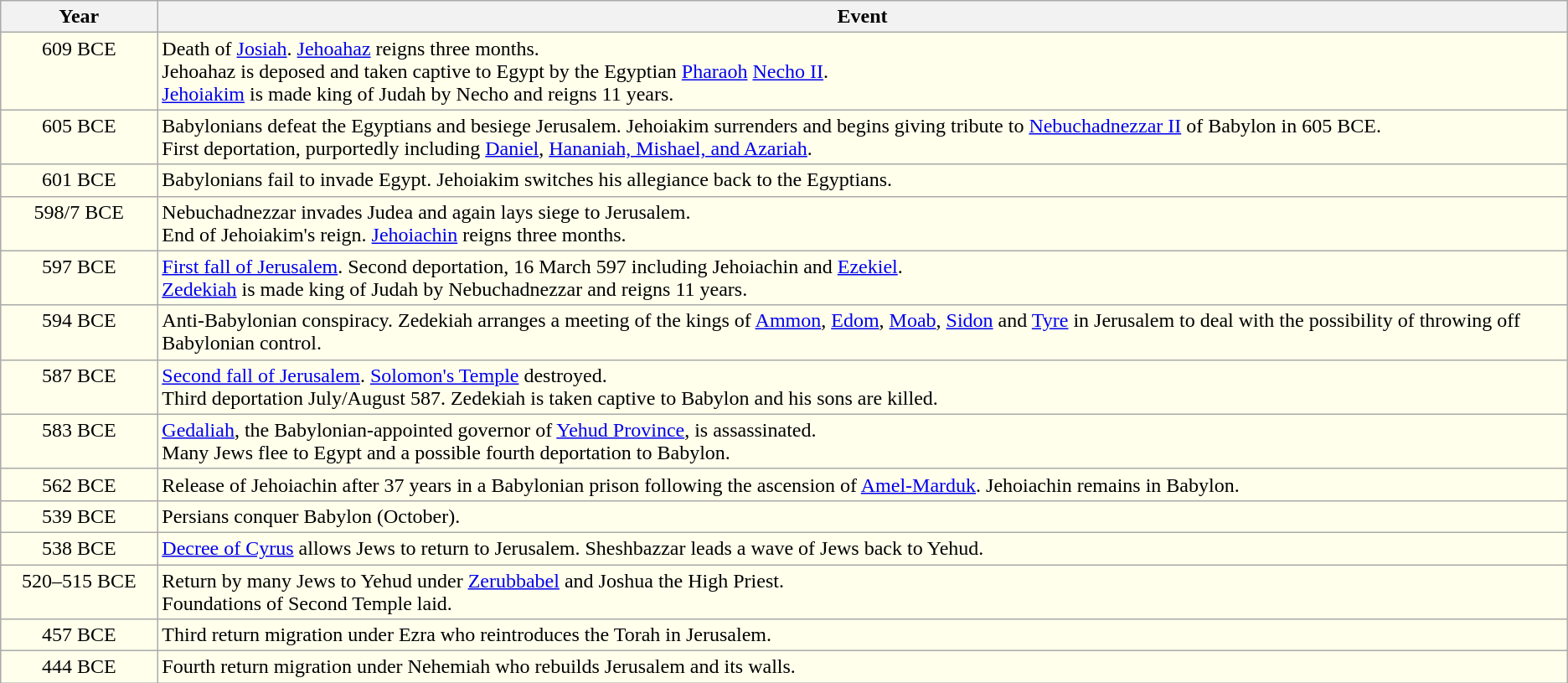<table class="wikitable" style="align: center;">
<tr>
<th style="width:10%;">Year</th>
<th style="width:90%;">Event</th>
</tr>
<tr style="text-align:right; background:#ffffec; vertical-align:top;">
<td style="text-align:center;">609 BCE</td>
<td align="left">Death of <a href='#'>Josiah</a>. <a href='#'>Jehoahaz</a> reigns three months. <br>Jehoahaz is deposed and taken captive to Egypt by the Egyptian <a href='#'>Pharaoh</a> <a href='#'>Necho II</a>. <br><a href='#'>Jehoiakim</a> is made king of Judah by Necho and reigns 11 years.</td>
</tr>
<tr style="text-align:left; background:#ffffec; vertical-align:top;">
<td style="text-align:center;">605 BCE</td>
<td align="left">Babylonians defeat the Egyptians and besiege Jerusalem. Jehoiakim surrenders and begins giving tribute to <a href='#'>Nebuchadnezzar II</a> of Babylon in 605 BCE. <br>First deportation, purportedly including <a href='#'>Daniel</a>, <a href='#'>Hananiah, Mishael, and Azariah</a>.</td>
</tr>
<tr style="text-align:left; background:#ffffec; vertical-align:top;">
<td style="text-align:center;">601 BCE</td>
<td align="left">Babylonians fail to invade Egypt. Jehoiakim switches his allegiance back to the Egyptians.</td>
</tr>
<tr style="text-align:left; background:#ffffec; vertical-align:top;">
<td style="text-align:center;">598/7 BCE</td>
<td align="left">Nebuchadnezzar invades Judea and again lays siege to Jerusalem. <br>End of Jehoiakim's reign. <a href='#'>Jehoiachin</a> reigns three months.</td>
</tr>
<tr style="text-align:left; background:#ffffec; vertical-align:top;">
<td style="text-align:center;">597 BCE</td>
<td align="left"><a href='#'>First fall of Jerusalem</a>. Second deportation, 16 March 597 including Jehoiachin and <a href='#'>Ezekiel</a>. <br><a href='#'>Zedekiah</a> is made king of Judah by Nebuchadnezzar and reigns 11 years.</td>
</tr>
<tr style="text-align:left; background:#ffffec; vertical-align:top;">
<td style="text-align:center;">594 BCE</td>
<td align="left">Anti-Babylonian conspiracy. Zedekiah arranges a meeting of the kings of <a href='#'>Ammon</a>, <a href='#'>Edom</a>, <a href='#'>Moab</a>, <a href='#'>Sidon</a> and <a href='#'>Tyre</a> in Jerusalem to deal with the possibility of throwing off Babylonian control.</td>
</tr>
<tr style="text-align:left; background:#ffffec; vertical-align:top;">
<td style="text-align:center;">587 BCE</td>
<td align="left"><a href='#'>Second fall of Jerusalem</a>. <a href='#'>Solomon's Temple</a> destroyed. <br>Third deportation July/August 587. Zedekiah is taken captive to Babylon and his sons are killed.</td>
</tr>
<tr style="text-align:left; background:#ffffec; vertical-align:top;">
<td style="text-align:center;">583 BCE</td>
<td align="left"><a href='#'>Gedaliah</a>, the Babylonian-appointed governor of <a href='#'>Yehud Province</a>, is assassinated. <br>Many Jews flee to Egypt and a possible fourth deportation to Babylon.</td>
</tr>
<tr style="text-align:left; background:#ffffec; vertical-align:top;">
<td style="text-align:center;">562 BCE</td>
<td align="left">Release of Jehoiachin after 37 years in a Babylonian prison following the ascension of <a href='#'>Amel-Marduk</a>. Jehoiachin remains in Babylon.</td>
</tr>
<tr style="text-align:left; background:#ffffec; vertical-align:top;">
<td style="text-align:center;">539 BCE</td>
<td align="left">Persians conquer Babylon (October).</td>
</tr>
<tr style="text-align:left; background:#ffffec; vertical-align:top;">
<td style="text-align:center;">538 BCE</td>
<td align="left"><a href='#'>Decree of Cyrus</a> allows Jews to return to Jerusalem. Sheshbazzar leads a wave of Jews back to Yehud.</td>
</tr>
<tr style="text-align:left; background:#ffffec; vertical-align:top;">
<td style="text-align:center;">520–515 BCE</td>
<td align="left">Return by many Jews to Yehud under <a href='#'>Zerubbabel</a> and Joshua the High Priest.<br> Foundations of Second Temple laid.</td>
</tr>
<tr style="text-align:left; background:#ffffec; vertical-align:top;">
<td style="text-align:center;">457 BCE</td>
<td align="left">Third return migration under Ezra who reintroduces the Torah in Jerusalem.</td>
</tr>
<tr style="text-align:left; background:#ffffec; vertical-align:top;">
<td style="text-align:center;">444 BCE</td>
<td align="left">Fourth return migration under Nehemiah who rebuilds Jerusalem and its walls.</td>
</tr>
</table>
